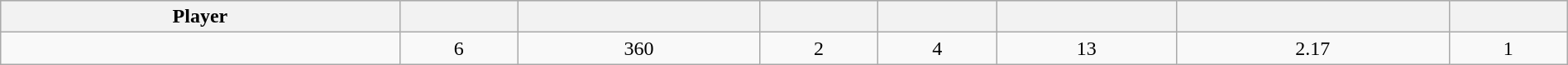<table class="wikitable sortable" style="width:100%;">
<tr style="text-align:center; background:#ddd;">
<th>Player</th>
<th></th>
<th></th>
<th></th>
<th></th>
<th></th>
<th></th>
<th></th>
</tr>
<tr align=center>
<td></td>
<td>6</td>
<td>360</td>
<td>2</td>
<td>4</td>
<td>13</td>
<td>2.17</td>
<td>1</td>
</tr>
</table>
